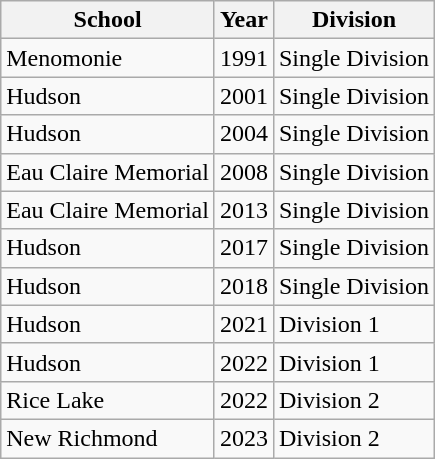<table class="wikitable">
<tr>
<th>School</th>
<th>Year</th>
<th>Division</th>
</tr>
<tr>
<td>Menomonie</td>
<td>1991</td>
<td>Single Division</td>
</tr>
<tr>
<td>Hudson</td>
<td>2001</td>
<td>Single Division</td>
</tr>
<tr>
<td>Hudson</td>
<td>2004</td>
<td>Single Division</td>
</tr>
<tr>
<td>Eau Claire Memorial</td>
<td>2008</td>
<td>Single Division</td>
</tr>
<tr>
<td>Eau Claire Memorial</td>
<td>2013</td>
<td>Single Division</td>
</tr>
<tr>
<td>Hudson</td>
<td>2017</td>
<td>Single Division</td>
</tr>
<tr>
<td>Hudson</td>
<td>2018</td>
<td>Single Division</td>
</tr>
<tr>
<td>Hudson</td>
<td>2021</td>
<td>Division 1</td>
</tr>
<tr>
<td>Hudson</td>
<td>2022</td>
<td>Division 1</td>
</tr>
<tr>
<td>Rice Lake</td>
<td>2022</td>
<td>Division 2</td>
</tr>
<tr>
<td>New Richmond</td>
<td>2023</td>
<td>Division 2</td>
</tr>
</table>
